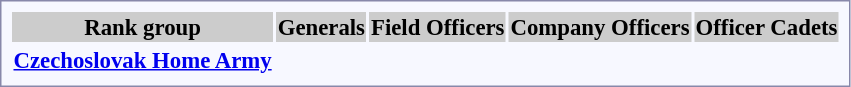<table style="border:1px solid #8888aa; background-color:#f7f8ff; padding:5px; font-size:95%; margin: 0px 12px 12px 0px;">
<tr style="background-color:#CCCCCC; text-align:center;">
<th>Rank group</th>
<th colspan=10>Generals</th>
<th colspan=6>Field Officers</th>
<th colspan=6>Company Officers</th>
<th colspan=4>Officer Cadets</th>
</tr>
<tr style="text-align:center;">
<td rowspan=2><strong> <a href='#'>Czechoslovak Home Army</a></strong> </td>
<td colspan=4 rowspan=2></td>
<td colspan=2></td>
<td colspan=2></td>
<td colspan=2></td>
<td colspan=2></td>
<td colspan=2></td>
<td colspan=2></td>
<td colspan=2></td>
<td colspan=2></td>
<td colspan=2></td>
<td colspan=2></td>
<td colspan=12></td>
</tr>
<tr style="text-align:center;">
<td colspan=2></td>
<td colspan=2></td>
<td colspan=2></td>
<td colspan=2></td>
<td colspan=2></td>
<td colspan=2></td>
<td colspan=2></td>
<td colspan=2></td>
<td colspan=2></td>
<td colspan=2></td>
<td colspan=2></td>
</tr>
</table>
